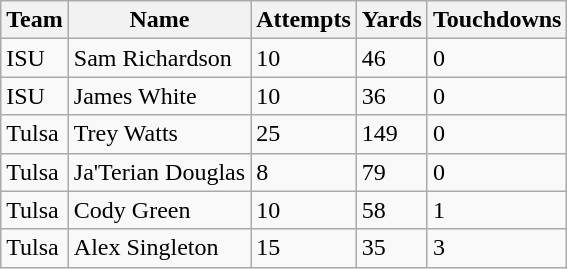<table class="wikitable sortable">
<tr>
<th>Team</th>
<th>Name</th>
<th>Attempts</th>
<th>Yards</th>
<th>Touchdowns</th>
</tr>
<tr>
<td>ISU</td>
<td>Sam Richardson</td>
<td>10</td>
<td>46</td>
<td>0</td>
</tr>
<tr>
<td>ISU</td>
<td>James White</td>
<td>10</td>
<td>36</td>
<td>0</td>
</tr>
<tr>
<td>Tulsa</td>
<td>Trey Watts</td>
<td>25</td>
<td>149</td>
<td>0</td>
</tr>
<tr>
<td>Tulsa</td>
<td>Ja'Terian Douglas</td>
<td>8</td>
<td>79</td>
<td>0</td>
</tr>
<tr>
<td>Tulsa</td>
<td>Cody Green</td>
<td>10</td>
<td>58</td>
<td>1</td>
</tr>
<tr>
<td>Tulsa</td>
<td>Alex Singleton</td>
<td>15</td>
<td>35</td>
<td>3</td>
</tr>
</table>
